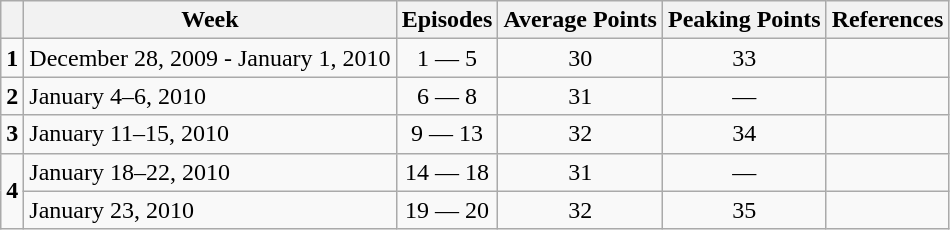<table class="wikitable" style="text-align:center;">
<tr>
<th></th>
<th>Week</th>
<th>Episodes</th>
<th>Average Points</th>
<th>Peaking Points</th>
<th>References</th>
</tr>
<tr>
<td><strong>1</strong></td>
<td style="text-align:left;">December 28, 2009 - January 1, 2010</td>
<td>1 — 5</td>
<td>30</td>
<td>33</td>
<td></td>
</tr>
<tr>
<td><strong>2</strong></td>
<td style="text-align:left;">January 4–6, 2010</td>
<td>6 — 8</td>
<td>31</td>
<td>—</td>
<td></td>
</tr>
<tr>
<td><strong>3</strong></td>
<td style="text-align:left;">January 11–15, 2010</td>
<td>9 — 13</td>
<td>32</td>
<td>34</td>
<td></td>
</tr>
<tr>
<td rowspan=2><strong>4</strong></td>
<td style="text-align:left;">January 18–22, 2010</td>
<td>14 — 18</td>
<td>31</td>
<td>—</td>
<td></td>
</tr>
<tr>
<td style="text-align:left;">January 23, 2010</td>
<td>19 — 20</td>
<td>32</td>
<td>35</td>
<td></td>
</tr>
</table>
